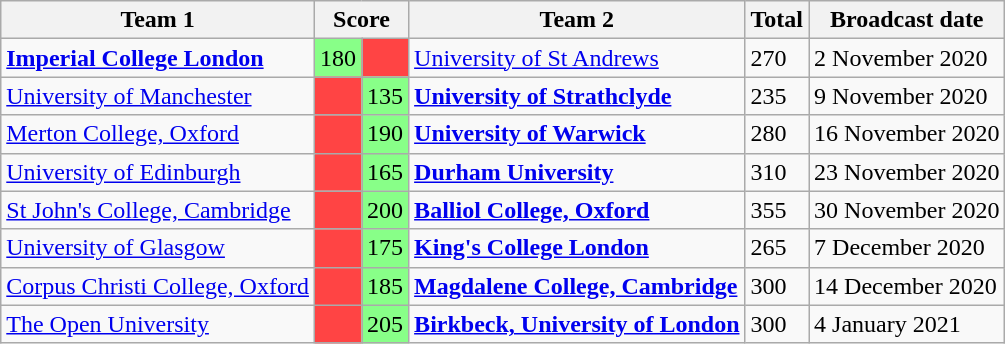<table class="wikitable">
<tr>
<th>Team 1</th>
<th colspan="2">Score</th>
<th>Team 2</th>
<th>Total</th>
<th>Broadcast date</th>
</tr>
<tr>
<td><strong><a href='#'>Imperial College London</a></strong></td>
<td style="background:#88ff88">180</td>
<td style="background:#f44;"></td>
<td><a href='#'>University of St Andrews</a></td>
<td>270</td>
<td>2 November 2020</td>
</tr>
<tr>
<td><a href='#'>University of Manchester</a></td>
<td style="background:#f44;"></td>
<td style="background:#88ff88">135</td>
<td><strong><a href='#'>University of Strathclyde</a></strong></td>
<td>235</td>
<td>9 November 2020</td>
</tr>
<tr>
<td><a href='#'>Merton College, Oxford</a></td>
<td style="background:#f44;"></td>
<td style="background:#88ff88">190</td>
<td><strong><a href='#'>University of Warwick</a></strong></td>
<td>280</td>
<td>16 November 2020</td>
</tr>
<tr>
<td><a href='#'>University of Edinburgh</a></td>
<td style="background:#f44;"></td>
<td style="background:#88ff88">165</td>
<td><strong><a href='#'>Durham University</a></strong></td>
<td>310</td>
<td>23 November 2020</td>
</tr>
<tr>
<td><a href='#'>St John's College, Cambridge</a></td>
<td style="background:#f44;"></td>
<td style="background:#88ff88">200</td>
<td><strong><a href='#'>Balliol College, Oxford</a></strong></td>
<td>355</td>
<td>30 November 2020</td>
</tr>
<tr>
<td><a href='#'>University of Glasgow</a></td>
<td style="background:#f44;"></td>
<td style="background:#88ff88">175</td>
<td><strong><a href='#'>King's College London</a></strong></td>
<td>265</td>
<td>7 December 2020</td>
</tr>
<tr>
<td><a href='#'>Corpus Christi College, Oxford</a></td>
<td style="background:#f44;"></td>
<td style="background:#88ff88">185</td>
<td><strong><a href='#'>Magdalene College, Cambridge</a></strong></td>
<td>300</td>
<td>14 December 2020</td>
</tr>
<tr>
<td><a href='#'>The Open University</a></td>
<td style="background:#f44;"></td>
<td style="background:#88ff88">205</td>
<td><strong><a href='#'>Birkbeck, University of London</a></strong></td>
<td>300</td>
<td>4 January 2021</td>
</tr>
</table>
